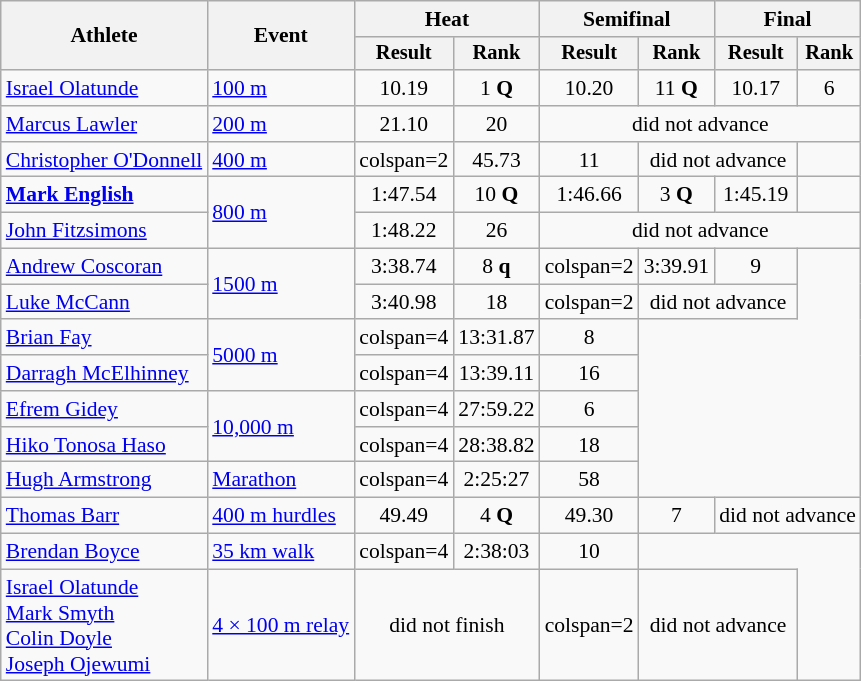<table class="wikitable" style="font-size:90%">
<tr>
<th rowspan="2">Athlete</th>
<th rowspan="2">Event</th>
<th colspan="2">Heat</th>
<th colspan="2">Semifinal</th>
<th colspan="2">Final</th>
</tr>
<tr style="font-size:95%">
<th>Result</th>
<th>Rank</th>
<th>Result</th>
<th>Rank</th>
<th>Result</th>
<th>Rank</th>
</tr>
<tr align=center>
<td align=left><a href='#'>Israel Olatunde</a></td>
<td align=left><a href='#'>100 m</a></td>
<td>10.19 <strong></strong></td>
<td>1 <strong>Q</strong></td>
<td>10.20</td>
<td>11 <strong>Q</strong></td>
<td>10.17 <strong></strong></td>
<td>6</td>
</tr>
<tr align=center>
<td align=left><a href='#'>Marcus Lawler</a></td>
<td align=left><a href='#'>200 m</a></td>
<td>21.10</td>
<td>20</td>
<td colspan=4>did not advance</td>
</tr>
<tr align=center>
<td align=left><a href='#'>Christopher O'Donnell</a></td>
<td align=left><a href='#'>400 m</a></td>
<td>colspan=2 </td>
<td>45.73</td>
<td>11</td>
<td colspan=2>did not advance</td>
</tr>
<tr align=center>
<td align=left><strong><a href='#'>Mark English</a></strong></td>
<td align=left rowspan=2><a href='#'>800 m</a></td>
<td>1:47.54</td>
<td>10 <strong>Q</strong></td>
<td>1:46.66</td>
<td>3 <strong>Q</strong></td>
<td>1:45.19</td>
<td></td>
</tr>
<tr align=center>
<td align=left><a href='#'>John Fitzsimons</a></td>
<td>1:48.22</td>
<td>26</td>
<td colspan=4>did not advance</td>
</tr>
<tr align=center>
<td align=left><a href='#'>Andrew Coscoran</a></td>
<td align=left rowspan=2><a href='#'>1500 m</a></td>
<td>3:38.74</td>
<td>8 <strong>q</strong></td>
<td>colspan=2 </td>
<td>3:39.91</td>
<td>9</td>
</tr>
<tr align=center>
<td align=left><a href='#'>Luke McCann</a></td>
<td>3:40.98</td>
<td>18</td>
<td>colspan=2 </td>
<td colspan=2>did not advance</td>
</tr>
<tr align=center>
<td align=left><a href='#'>Brian Fay</a></td>
<td align=left rowspan=2><a href='#'>5000 m</a></td>
<td>colspan=4 </td>
<td>13:31.87</td>
<td>8</td>
</tr>
<tr align=center>
<td align=left><a href='#'>Darragh McElhinney</a></td>
<td>colspan=4 </td>
<td>13:39.11</td>
<td>16</td>
</tr>
<tr align=center>
<td align=left><a href='#'>Efrem Gidey</a></td>
<td align=left rowspan=2><a href='#'>10,000 m</a></td>
<td>colspan=4 </td>
<td>27:59.22 <strong></strong></td>
<td>6</td>
</tr>
<tr align=center>
<td align=left><a href='#'>Hiko Tonosa Haso</a></td>
<td>colspan=4 </td>
<td>28:38.82</td>
<td>18</td>
</tr>
<tr align=center>
<td align=left><a href='#'>Hugh Armstrong</a></td>
<td align=left><a href='#'>Marathon</a></td>
<td>colspan=4 </td>
<td>2:25:27</td>
<td>58</td>
</tr>
<tr align=center>
<td align=left><a href='#'>Thomas Barr</a></td>
<td align=left><a href='#'>400 m hurdles</a></td>
<td>49.49</td>
<td>4 <strong>Q</strong></td>
<td>49.30</td>
<td>7</td>
<td colspan=2>did not advance</td>
</tr>
<tr align=center>
<td align=left><a href='#'>Brendan Boyce</a></td>
<td align=left><a href='#'>35 km walk</a></td>
<td>colspan=4 </td>
<td>2:38:03</td>
<td>10</td>
</tr>
<tr align=center>
<td align=left><a href='#'>Israel Olatunde</a> <br> <a href='#'>Mark Smyth</a><br> <a href='#'>Colin Doyle</a><br> <a href='#'>Joseph Ojewumi</a></td>
<td align=left><a href='#'>4 × 100 m relay</a></td>
<td colspan=2>did not finish</td>
<td>colspan=2 </td>
<td colspan=2>did not advance</td>
</tr>
</table>
